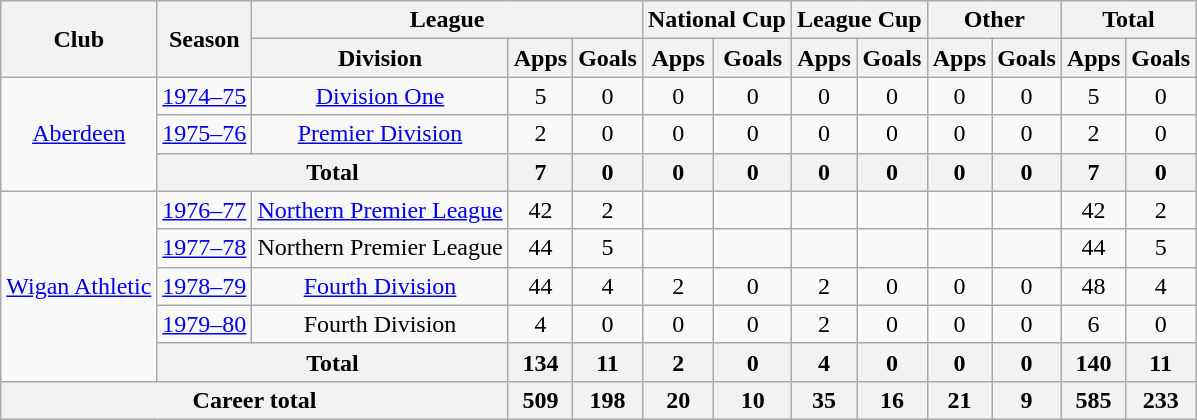<table class=wikitable style=text-align:center>
<tr>
<th rowspan=2>Club</th>
<th rowspan=2>Season</th>
<th colspan=3>League</th>
<th colspan=2>National Cup</th>
<th colspan=2>League Cup</th>
<th colspan=2>Other</th>
<th colspan=2>Total</th>
</tr>
<tr>
<th>Division</th>
<th>Apps</th>
<th>Goals</th>
<th>Apps</th>
<th>Goals</th>
<th>Apps</th>
<th>Goals</th>
<th>Apps</th>
<th>Goals</th>
<th>Apps</th>
<th>Goals</th>
</tr>
<tr>
<td rowspan=3><a href='#'>Aberdeen</a></td>
<td><a href='#'>1974–75</a></td>
<td><a href='#'>Division One</a></td>
<td>5</td>
<td>0</td>
<td>0</td>
<td>0</td>
<td>0</td>
<td>0</td>
<td>0</td>
<td>0</td>
<td>5</td>
<td>0</td>
</tr>
<tr>
<td><a href='#'>1975–76</a></td>
<td><a href='#'>Premier Division</a></td>
<td>2</td>
<td>0</td>
<td>0</td>
<td>0</td>
<td>0</td>
<td>0</td>
<td>0</td>
<td>0</td>
<td>2</td>
<td>0</td>
</tr>
<tr>
<th colspan=2>Total</th>
<th>7</th>
<th>0</th>
<th>0</th>
<th>0</th>
<th>0</th>
<th>0</th>
<th>0</th>
<th>0</th>
<th>7</th>
<th>0</th>
</tr>
<tr>
<td rowspan=5><a href='#'>Wigan Athletic</a></td>
<td><a href='#'>1976–77</a></td>
<td><a href='#'>Northern Premier League</a></td>
<td>42</td>
<td>2</td>
<td></td>
<td></td>
<td></td>
<td></td>
<td></td>
<td></td>
<td>42</td>
<td>2</td>
</tr>
<tr>
<td><a href='#'>1977–78</a></td>
<td>Northern Premier League</td>
<td>44</td>
<td>5</td>
<td></td>
<td></td>
<td></td>
<td></td>
<td></td>
<td></td>
<td>44</td>
<td>5</td>
</tr>
<tr>
<td><a href='#'>1978–79</a></td>
<td><a href='#'>Fourth Division</a></td>
<td>44</td>
<td>4</td>
<td>2</td>
<td>0</td>
<td>2</td>
<td>0</td>
<td>0</td>
<td>0</td>
<td>48</td>
<td>4</td>
</tr>
<tr>
<td><a href='#'>1979–80</a></td>
<td>Fourth Division</td>
<td>4</td>
<td>0</td>
<td>0</td>
<td>0</td>
<td>2</td>
<td>0</td>
<td>0</td>
<td>0</td>
<td>6</td>
<td>0</td>
</tr>
<tr>
<th colspan=2>Total</th>
<th>134</th>
<th>11</th>
<th>2</th>
<th>0</th>
<th>4</th>
<th>0</th>
<th>0</th>
<th>0</th>
<th>140</th>
<th>11</th>
</tr>
<tr>
<th colspan=3>Career total</th>
<th>509</th>
<th>198</th>
<th>20</th>
<th>10</th>
<th>35</th>
<th>16</th>
<th>21</th>
<th>9</th>
<th>585</th>
<th>233</th>
</tr>
</table>
